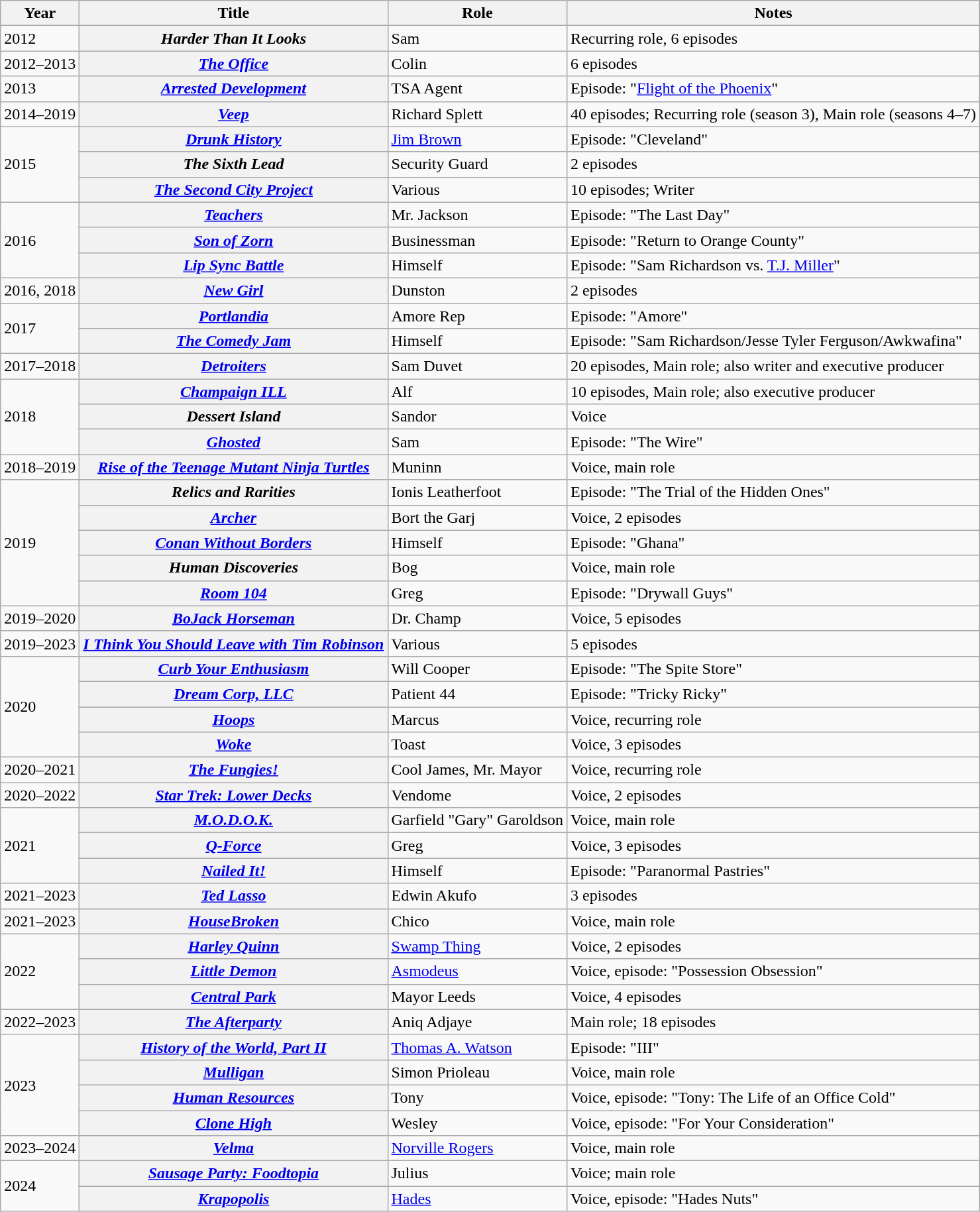<table class="wikitable plainrowheaders sortable">
<tr>
<th scope="col">Year</th>
<th scope="col">Title</th>
<th scope="col" class="unsortable">Role</th>
<th scope="col" class="unsortable">Notes</th>
</tr>
<tr>
<td>2012</td>
<th scope="row"><em>Harder Than It Looks</em></th>
<td>Sam</td>
<td>Recurring role, 6 episodes</td>
</tr>
<tr>
<td>2012–2013</td>
<th scope="row"><em><a href='#'>The Office</a></em></th>
<td>Colin</td>
<td>6 episodes</td>
</tr>
<tr>
<td>2013</td>
<th scope="row"><em><a href='#'>Arrested Development</a></em></th>
<td>TSA Agent</td>
<td>Episode: "<a href='#'>Flight of the Phoenix</a>"</td>
</tr>
<tr>
<td>2014–2019</td>
<th scope="row"><em><a href='#'>Veep</a></em></th>
<td>Richard Splett</td>
<td>40 episodes; Recurring role (season 3), Main role (seasons 4–7)</td>
</tr>
<tr>
<td rowspan="3">2015</td>
<th scope="row"><em><a href='#'>Drunk History</a></em></th>
<td><a href='#'>Jim Brown</a></td>
<td>Episode: "Cleveland"</td>
</tr>
<tr>
<th scope="row"><em>The Sixth Lead</em></th>
<td>Security Guard</td>
<td>2 episodes</td>
</tr>
<tr>
<th scope="row"><em><a href='#'>The Second City Project</a></em></th>
<td>Various</td>
<td>10 episodes; Writer</td>
</tr>
<tr>
<td rowspan="3">2016</td>
<th scope="row"><em><a href='#'>Teachers</a></em></th>
<td>Mr. Jackson</td>
<td>Episode: "The Last Day"</td>
</tr>
<tr>
<th scope="row"><em><a href='#'>Son of Zorn</a></em></th>
<td>Businessman</td>
<td>Episode: "Return to Orange County"</td>
</tr>
<tr>
<th scope="row"><em><a href='#'>Lip Sync Battle</a></em></th>
<td>Himself</td>
<td>Episode: "Sam Richardson vs. <a href='#'>T.J. Miller</a>"</td>
</tr>
<tr>
<td>2016, 2018</td>
<th scope="row"><em><a href='#'>New Girl</a></em></th>
<td>Dunston</td>
<td>2 episodes</td>
</tr>
<tr>
<td rowspan="2">2017</td>
<th scope="row"><em><a href='#'>Portlandia</a></em></th>
<td>Amore Rep</td>
<td>Episode: "Amore"</td>
</tr>
<tr>
<th scope="row"><em><a href='#'>The Comedy Jam</a></em></th>
<td>Himself</td>
<td>Episode: "Sam Richardson/Jesse Tyler Ferguson/Awkwafina"</td>
</tr>
<tr>
<td>2017–2018</td>
<th scope="row"><em><a href='#'>Detroiters</a></em></th>
<td>Sam Duvet</td>
<td>20 episodes, Main role; also writer and executive producer</td>
</tr>
<tr>
<td rowspan="3">2018</td>
<th scope="row"><em><a href='#'>Champaign ILL</a></em></th>
<td>Alf</td>
<td>10 episodes, Main role; also executive producer</td>
</tr>
<tr>
<th scope="row"><em>Dessert Island</em></th>
<td>Sandor</td>
<td>Voice</td>
</tr>
<tr>
<th scope="row"><em><a href='#'>Ghosted</a></em></th>
<td>Sam</td>
<td>Episode: "The Wire"</td>
</tr>
<tr>
<td>2018–2019</td>
<th scope="row"><em><a href='#'>Rise of the Teenage Mutant Ninja Turtles</a></em></th>
<td>Muninn</td>
<td>Voice, main role</td>
</tr>
<tr>
<td rowspan="5">2019</td>
<th scope="row"><em>Relics and Rarities</em></th>
<td>Ionis Leatherfoot</td>
<td>Episode: "The Trial of the Hidden Ones"</td>
</tr>
<tr>
<th scope="row"><em><a href='#'>Archer</a></em></th>
<td>Bort the Garj</td>
<td>Voice, 2 episodes</td>
</tr>
<tr>
<th scope="row"><em><a href='#'>Conan Without Borders</a></em></th>
<td>Himself</td>
<td>Episode: "Ghana"</td>
</tr>
<tr>
<th scope="row"><em>Human Discoveries</em></th>
<td>Bog</td>
<td>Voice, main role</td>
</tr>
<tr>
<th scope="row"><em><a href='#'>Room 104</a></em></th>
<td>Greg</td>
<td>Episode: "Drywall Guys"</td>
</tr>
<tr>
<td>2019–2020</td>
<th scope="row"><em><a href='#'>BoJack Horseman</a></em></th>
<td>Dr. Champ</td>
<td>Voice, 5 episodes</td>
</tr>
<tr>
<td>2019–2023</td>
<th scope="row"><em><a href='#'>I Think You Should Leave with Tim Robinson</a></em></th>
<td>Various</td>
<td>5 episodes</td>
</tr>
<tr>
<td rowspan="4">2020</td>
<th scope="row"><em><a href='#'>Curb Your Enthusiasm</a></em></th>
<td>Will Cooper</td>
<td>Episode: "The Spite Store"</td>
</tr>
<tr>
<th scope="row"><em><a href='#'>Dream Corp, LLC</a></em></th>
<td>Patient 44</td>
<td>Episode: "Tricky Ricky"</td>
</tr>
<tr>
<th scope="row"><em><a href='#'>Hoops</a></em></th>
<td>Marcus</td>
<td>Voice, recurring role</td>
</tr>
<tr>
<th scope="row"><em><a href='#'>Woke</a></em></th>
<td>Toast</td>
<td>Voice, 3 episodes</td>
</tr>
<tr>
<td>2020–2021</td>
<th scope="row"><em><a href='#'>The Fungies!</a></em></th>
<td>Cool James, Mr. Mayor</td>
<td>Voice, recurring role</td>
</tr>
<tr>
<td>2020–2022</td>
<th scope="row"><em><a href='#'>Star Trek: Lower Decks</a></em></th>
<td>Vendome</td>
<td>Voice, 2 episodes</td>
</tr>
<tr>
<td rowspan="3">2021</td>
<th scope="row"><em><a href='#'>M.O.D.O.K.</a></em></th>
<td>Garfield "Gary" Garoldson</td>
<td>Voice, main role</td>
</tr>
<tr>
<th scope="row"><em><a href='#'>Q-Force</a></em></th>
<td>Greg</td>
<td>Voice, 3 episodes</td>
</tr>
<tr>
<th scope="row"><em><a href='#'>Nailed It!</a></em></th>
<td>Himself</td>
<td>Episode: "Paranormal Pastries"</td>
</tr>
<tr>
<td>2021–2023</td>
<th scope="row"><em><a href='#'>Ted Lasso</a></em></th>
<td>Edwin Akufo</td>
<td>3 episodes</td>
</tr>
<tr>
<td>2021–2023</td>
<th scope="row"><em><a href='#'>HouseBroken</a></em></th>
<td>Chico</td>
<td>Voice, main role</td>
</tr>
<tr>
<td rowspan="3">2022</td>
<th scope="row"><em><a href='#'>Harley Quinn</a></em></th>
<td><a href='#'>Swamp Thing</a></td>
<td>Voice, 2 episodes</td>
</tr>
<tr>
<th scope="row"><em><a href='#'>Little Demon</a></em></th>
<td><a href='#'>Asmodeus</a></td>
<td>Voice, episode: "Possession Obsession"</td>
</tr>
<tr>
<th scope="row"><em><a href='#'>Central Park</a></em></th>
<td>Mayor Leeds</td>
<td>Voice, 4 episodes</td>
</tr>
<tr>
<td>2022–2023</td>
<th scope="row"><em><a href='#'>The Afterparty</a></em></th>
<td>Aniq Adjaye</td>
<td>Main role; 18 episodes</td>
</tr>
<tr>
<td rowspan="4">2023</td>
<th scope="row"><em><a href='#'>History of the World, Part II</a></em></th>
<td><a href='#'>Thomas A. Watson</a></td>
<td>Episode: "III"</td>
</tr>
<tr>
<th scope="row"><em><a href='#'>Mulligan</a></em></th>
<td>Simon Prioleau</td>
<td>Voice, main role</td>
</tr>
<tr>
<th scope="row"><em><a href='#'>Human Resources</a></em></th>
<td>Tony</td>
<td>Voice, episode: "Tony: The Life of an Office Cold"</td>
</tr>
<tr>
<th scope="row"><em><a href='#'>Clone High</a></em></th>
<td>Wesley</td>
<td>Voice, episode: "For Your Consideration"</td>
</tr>
<tr>
<td>2023–2024</td>
<th scope="row"><em><a href='#'>Velma</a></em></th>
<td><a href='#'>Norville Rogers</a></td>
<td>Voice, main role</td>
</tr>
<tr>
<td rowspan=2>2024</td>
<th scope="row"><em><a href='#'>Sausage Party: Foodtopia</a></em></th>
<td>Julius</td>
<td>Voice; main role</td>
</tr>
<tr>
<th scope=row><em><a href='#'>Krapopolis</a></em></th>
<td><a href='#'>Hades</a></td>
<td>Voice, episode: "Hades Nuts"</td>
</tr>
</table>
